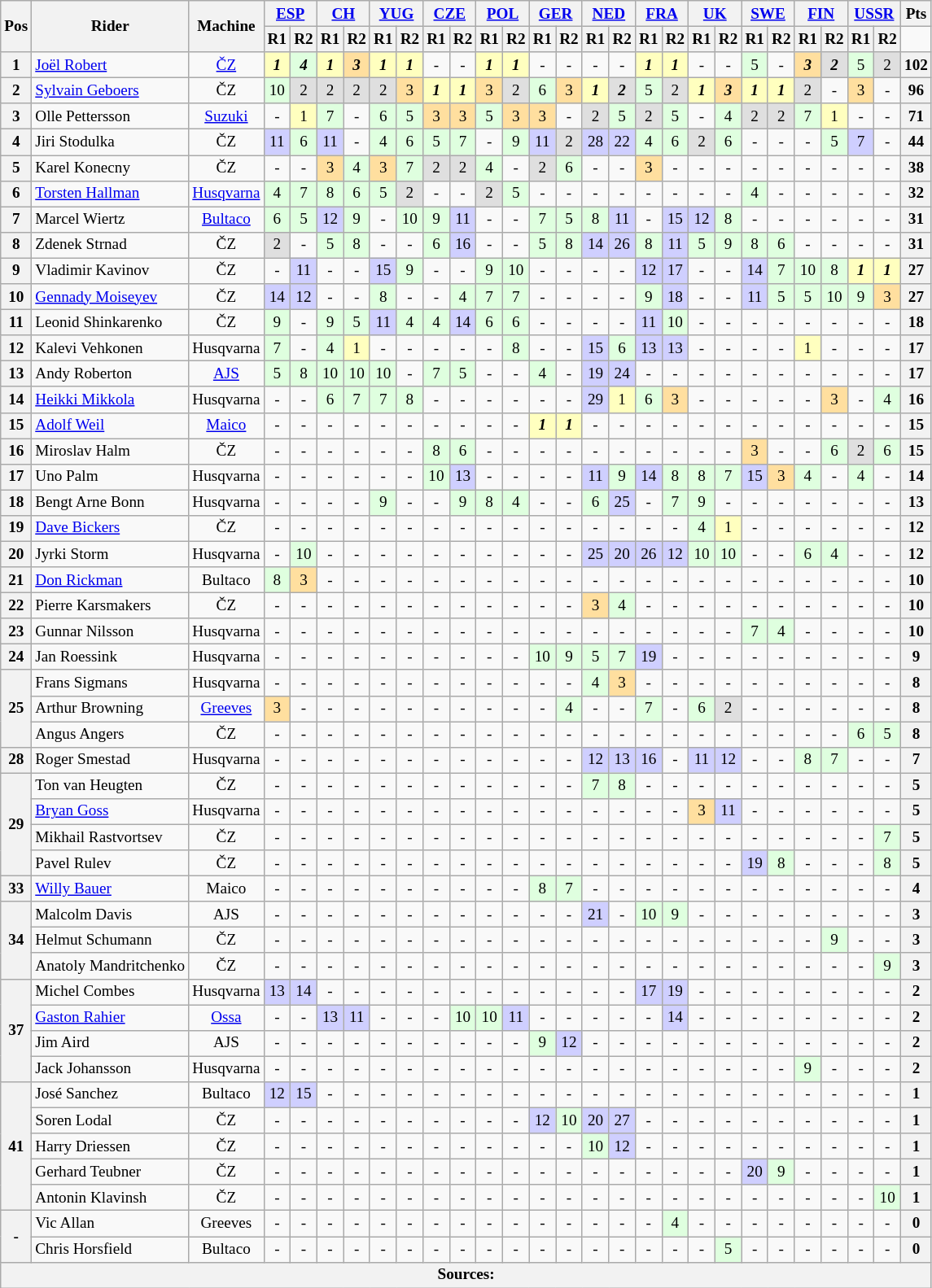<table class="wikitable" style="text-align:center; font-size:80%">
<tr>
<th valign="middle" rowspan=2>Pos</th>
<th valign="middle" rowspan=2>Rider</th>
<th valign="middle" rowspan=2>Machine</th>
<th colspan=2><a href='#'>ESP</a><br></th>
<th colspan=2><a href='#'>CH</a><br></th>
<th colspan=2><a href='#'>YUG</a><br></th>
<th colspan=2><a href='#'>CZE</a><br></th>
<th colspan=2><a href='#'>POL</a><br></th>
<th colspan=2><a href='#'>GER</a><br></th>
<th colspan=2><a href='#'>NED</a><br></th>
<th colspan=2><a href='#'>FRA</a><br></th>
<th colspan=2><a href='#'>UK</a><br></th>
<th colspan=2><a href='#'>SWE</a><br></th>
<th colspan=2><a href='#'>FIN</a><br></th>
<th colspan=2><a href='#'>USSR</a><br></th>
<th valign="middle">Pts</th>
</tr>
<tr>
<th>R1</th>
<th>R2</th>
<th>R1</th>
<th>R2</th>
<th>R1</th>
<th>R2</th>
<th>R1</th>
<th>R2</th>
<th>R1</th>
<th>R2</th>
<th>R1</th>
<th>R2</th>
<th>R1</th>
<th>R2</th>
<th>R1</th>
<th>R2</th>
<th>R1</th>
<th>R2</th>
<th>R1</th>
<th>R2</th>
<th>R1</th>
<th>R2</th>
<th>R1</th>
<th>R2</th>
</tr>
<tr>
<th>1</th>
<td align=left> <a href='#'>Joël Robert</a></td>
<td><a href='#'>ČZ</a></td>
<td style="background:#ffffbf;"><strong><em>1</em></strong></td>
<td style="background:#dfffdf;"><strong><em>4</em></strong></td>
<td style="background:#ffffbf;"><strong><em>1</em></strong></td>
<td style="background:#ffdf9f;"><strong><em>3</em></strong></td>
<td style="background:#ffffbf;"><strong><em>1</em></strong></td>
<td style="background:#ffffbf;"><strong><em>1</em></strong></td>
<td>-</td>
<td>-</td>
<td style="background:#ffffbf;"><strong><em>1</em></strong></td>
<td style="background:#ffffbf;"><strong><em>1</em></strong></td>
<td>-</td>
<td>-</td>
<td>-</td>
<td>-</td>
<td style="background:#ffffbf;"><strong><em>1</em></strong></td>
<td style="background:#ffffbf;"><strong><em>1</em></strong></td>
<td>-</td>
<td>-</td>
<td style="background:#dfffdf;">5</td>
<td>-</td>
<td style="background:#ffdf9f;"><strong><em>3</em></strong></td>
<td style="background:#dfdfdf;"><strong><em>2</em></strong></td>
<td style="background:#dfffdf;">5</td>
<td style="background:#dfdfdf;">2</td>
<th>102</th>
</tr>
<tr>
<th>2</th>
<td align=left> <a href='#'>Sylvain Geboers</a></td>
<td>ČZ</td>
<td style="background:#dfffdf;">10</td>
<td style="background:#dfdfdf;">2</td>
<td style="background:#dfdfdf;">2</td>
<td style="background:#dfdfdf;">2</td>
<td style="background:#dfdfdf;">2</td>
<td style="background:#ffdf9f;">3</td>
<td style="background:#ffffbf;"><strong><em>1</em></strong></td>
<td style="background:#ffffbf;"><strong><em>1</em></strong></td>
<td style="background:#ffdf9f;">3</td>
<td style="background:#dfdfdf;">2</td>
<td style="background:#dfffdf;">6</td>
<td style="background:#ffdf9f;">3</td>
<td style="background:#ffffbf;"><strong><em>1</em></strong></td>
<td style="background:#dfdfdf;"><strong><em>2</em></strong></td>
<td style="background:#dfffdf;">5</td>
<td style="background:#dfdfdf;">2</td>
<td style="background:#ffffbf;"><strong><em>1</em></strong></td>
<td style="background:#ffdf9f;"><strong><em>3</em></strong></td>
<td style="background:#ffffbf;"><strong><em>1</em></strong></td>
<td style="background:#ffffbf;"><strong><em>1</em></strong></td>
<td style="background:#dfdfdf;">2</td>
<td>-</td>
<td style="background:#ffdf9f;">3</td>
<td>-</td>
<th>96</th>
</tr>
<tr>
<th>3</th>
<td align=left> Olle Pettersson</td>
<td><a href='#'>Suzuki</a></td>
<td>-</td>
<td style="background:#ffffbf;">1</td>
<td style="background:#dfffdf;">7</td>
<td>-</td>
<td style="background:#dfffdf;">6</td>
<td style="background:#dfffdf;">5</td>
<td style="background:#ffdf9f;">3</td>
<td style="background:#ffdf9f;">3</td>
<td style="background:#dfffdf;">5</td>
<td style="background:#ffdf9f;">3</td>
<td style="background:#ffdf9f;">3</td>
<td>-</td>
<td style="background:#dfdfdf;">2</td>
<td style="background:#dfffdf;">5</td>
<td style="background:#dfdfdf;">2</td>
<td style="background:#dfffdf;">5</td>
<td>-</td>
<td style="background:#dfffdf;">4</td>
<td style="background:#dfdfdf;">2</td>
<td style="background:#dfdfdf;">2</td>
<td style="background:#dfffdf;">7</td>
<td style="background:#ffffbf;">1</td>
<td>-</td>
<td>-</td>
<th>71</th>
</tr>
<tr>
<th>4</th>
<td align=left> Jiri Stodulka</td>
<td>ČZ</td>
<td style="background:#cfcfff;">11</td>
<td style="background:#dfffdf;">6</td>
<td style="background:#cfcfff;">11</td>
<td>-</td>
<td style="background:#dfffdf;">4</td>
<td style="background:#dfffdf;">6</td>
<td style="background:#dfffdf;">5</td>
<td style="background:#dfffdf;">7</td>
<td>-</td>
<td style="background:#dfffdf;">9</td>
<td style="background:#cfcfff;">11</td>
<td style="background:#dfdfdf;">2</td>
<td style="background:#cfcfff;">28</td>
<td style="background:#cfcfff;">22</td>
<td style="background:#dfffdf;">4</td>
<td style="background:#dfffdf;">6</td>
<td style="background:#dfdfdf;">2</td>
<td style="background:#dfffdf;">6</td>
<td>-</td>
<td>-</td>
<td>-</td>
<td style="background:#dfffdf;">5</td>
<td style="background:#cfcfff;">7</td>
<td>-</td>
<th>44</th>
</tr>
<tr>
<th>5</th>
<td align=left> Karel Konecny</td>
<td>ČZ</td>
<td>-</td>
<td>-</td>
<td style="background:#ffdf9f;">3</td>
<td style="background:#dfffdf;">4</td>
<td style="background:#ffdf9f;">3</td>
<td style="background:#dfffdf;">7</td>
<td style="background:#dfdfdf;">2</td>
<td style="background:#dfdfdf;">2</td>
<td style="background:#dfffdf;">4</td>
<td>-</td>
<td style="background:#dfdfdf;">2</td>
<td style="background:#dfffdf;">6</td>
<td>-</td>
<td>-</td>
<td style="background:#ffdf9f;">3</td>
<td>-</td>
<td>-</td>
<td>-</td>
<td>-</td>
<td>-</td>
<td>-</td>
<td>-</td>
<td>-</td>
<td>-</td>
<th>38</th>
</tr>
<tr>
<th>6</th>
<td align=left> <a href='#'>Torsten Hallman</a></td>
<td><a href='#'>Husqvarna</a></td>
<td style="background:#dfffdf;">4</td>
<td style="background:#dfffdf;">7</td>
<td style="background:#dfffdf;">8</td>
<td style="background:#dfffdf;">6</td>
<td style="background:#dfffdf;">5</td>
<td style="background:#dfdfdf;">2</td>
<td>-</td>
<td>-</td>
<td style="background:#dfdfdf;">2</td>
<td style="background:#dfffdf;">5</td>
<td>-</td>
<td>-</td>
<td>-</td>
<td>-</td>
<td>-</td>
<td>-</td>
<td>-</td>
<td>-</td>
<td style="background:#dfffdf;">4</td>
<td>-</td>
<td>-</td>
<td>-</td>
<td>-</td>
<td>-</td>
<th>32</th>
</tr>
<tr>
<th>7</th>
<td align=left> Marcel Wiertz</td>
<td><a href='#'>Bultaco</a></td>
<td style="background:#dfffdf;">6</td>
<td style="background:#dfffdf;">5</td>
<td style="background:#cfcfff;">12</td>
<td style="background:#dfffdf;">9</td>
<td>-</td>
<td style="background:#dfffdf;">10</td>
<td style="background:#dfffdf;">9</td>
<td style="background:#cfcfff;">11</td>
<td>-</td>
<td>-</td>
<td style="background:#dfffdf;">7</td>
<td style="background:#dfffdf;">5</td>
<td style="background:#dfffdf;">8</td>
<td style="background:#cfcfff;">11</td>
<td>-</td>
<td style="background:#cfcfff;">15</td>
<td style="background:#cfcfff;">12</td>
<td style="background:#dfffdf;">8</td>
<td>-</td>
<td>-</td>
<td>-</td>
<td>-</td>
<td>-</td>
<td>-</td>
<th>31</th>
</tr>
<tr>
<th>8</th>
<td align=left> Zdenek Strnad</td>
<td>ČZ</td>
<td style="background:#dfdfdf;">2</td>
<td>-</td>
<td style="background:#dfffdf;">5</td>
<td style="background:#dfffdf;">8</td>
<td>-</td>
<td>-</td>
<td style="background:#dfffdf;">6</td>
<td style="background:#cfcfff;">16</td>
<td>-</td>
<td>-</td>
<td style="background:#dfffdf;">5</td>
<td style="background:#dfffdf;">8</td>
<td style="background:#cfcfff;">14</td>
<td style="background:#cfcfff;">26</td>
<td style="background:#dfffdf;">8</td>
<td style="background:#cfcfff;">11</td>
<td style="background:#dfffdf;">5</td>
<td style="background:#dfffdf;">9</td>
<td style="background:#dfffdf;">8</td>
<td style="background:#dfffdf;">6</td>
<td>-</td>
<td>-</td>
<td>-</td>
<td>-</td>
<th>31</th>
</tr>
<tr>
<th>9</th>
<td align=left> Vladimir Kavinov</td>
<td>ČZ</td>
<td>-</td>
<td style="background:#cfcfff;">11</td>
<td>-</td>
<td>-</td>
<td style="background:#cfcfff;">15</td>
<td style="background:#dfffdf;">9</td>
<td>-</td>
<td>-</td>
<td style="background:#dfffdf;">9</td>
<td style="background:#dfffdf;">10</td>
<td>-</td>
<td>-</td>
<td>-</td>
<td>-</td>
<td style="background:#cfcfff;">12</td>
<td style="background:#cfcfff;">17</td>
<td>-</td>
<td>-</td>
<td style="background:#cfcfff;">14</td>
<td style="background:#dfffdf;">7</td>
<td style="background:#dfffdf;">10</td>
<td style="background:#dfffdf;">8</td>
<td style="background:#ffffbf;"><strong><em>1</em></strong></td>
<td style="background:#ffffbf;"><strong><em>1</em></strong></td>
<th>27</th>
</tr>
<tr>
<th>10</th>
<td align=left> <a href='#'>Gennady Moiseyev</a></td>
<td>ČZ</td>
<td style="background:#cfcfff;">14</td>
<td style="background:#cfcfff;">12</td>
<td>-</td>
<td>-</td>
<td style="background:#dfffdf;">8</td>
<td>-</td>
<td>-</td>
<td style="background:#dfffdf;">4</td>
<td style="background:#dfffdf;">7</td>
<td style="background:#dfffdf;">7</td>
<td>-</td>
<td>-</td>
<td>-</td>
<td>-</td>
<td style="background:#dfffdf;">9</td>
<td style="background:#cfcfff;">18</td>
<td>-</td>
<td>-</td>
<td style="background:#cfcfff;">11</td>
<td style="background:#dfffdf;">5</td>
<td style="background:#dfffdf;">5</td>
<td style="background:#dfffdf;">10</td>
<td style="background:#dfffdf;">9</td>
<td style="background:#ffdf9f;">3</td>
<th>27</th>
</tr>
<tr>
<th>11</th>
<td align=left> Leonid Shinkarenko</td>
<td>ČZ</td>
<td style="background:#dfffdf;">9</td>
<td>-</td>
<td style="background:#dfffdf;">9</td>
<td style="background:#dfffdf;">5</td>
<td style="background:#cfcfff;">11</td>
<td style="background:#dfffdf;">4</td>
<td style="background:#dfffdf;">4</td>
<td style="background:#cfcfff;">14</td>
<td style="background:#dfffdf;">6</td>
<td style="background:#dfffdf;">6</td>
<td>-</td>
<td>-</td>
<td>-</td>
<td>-</td>
<td style="background:#cfcfff;">11</td>
<td style="background:#dfffdf;">10</td>
<td>-</td>
<td>-</td>
<td>-</td>
<td>-</td>
<td>-</td>
<td>-</td>
<td>-</td>
<td>-</td>
<th>18</th>
</tr>
<tr>
<th>12</th>
<td align=left> Kalevi Vehkonen</td>
<td>Husqvarna</td>
<td style="background:#dfffdf;">7</td>
<td>-</td>
<td style="background:#dfffdf;">4</td>
<td style="background:#ffffbf;">1</td>
<td>-</td>
<td>-</td>
<td>-</td>
<td>-</td>
<td>-</td>
<td style="background:#dfffdf;">8</td>
<td>-</td>
<td>-</td>
<td style="background:#cfcfff;">15</td>
<td style="background:#dfffdf;">6</td>
<td style="background:#cfcfff;">13</td>
<td style="background:#cfcfff;">13</td>
<td>-</td>
<td>-</td>
<td>-</td>
<td>-</td>
<td style="background:#ffffbf;">1</td>
<td>-</td>
<td>-</td>
<td>-</td>
<th>17</th>
</tr>
<tr>
<th>13</th>
<td align=left> Andy Roberton</td>
<td><a href='#'>AJS</a></td>
<td style="background:#dfffdf;">5</td>
<td style="background:#dfffdf;">8</td>
<td style="background:#dfffdf;">10</td>
<td style="background:#dfffdf;">10</td>
<td style="background:#dfffdf;">10</td>
<td>-</td>
<td style="background:#dfffdf;">7</td>
<td style="background:#dfffdf;">5</td>
<td>-</td>
<td>-</td>
<td style="background:#dfffdf;">4</td>
<td>-</td>
<td style="background:#cfcfff;">19</td>
<td style="background:#cfcfff;">24</td>
<td>-</td>
<td>-</td>
<td>-</td>
<td>-</td>
<td>-</td>
<td>-</td>
<td>-</td>
<td>-</td>
<td>-</td>
<td>-</td>
<th>17</th>
</tr>
<tr>
<th>14</th>
<td align=left> <a href='#'>Heikki Mikkola</a></td>
<td>Husqvarna</td>
<td>-</td>
<td>-</td>
<td style="background:#dfffdf;">6</td>
<td style="background:#dfffdf;">7</td>
<td style="background:#dfffdf;">7</td>
<td style="background:#dfffdf;">8</td>
<td>-</td>
<td>-</td>
<td>-</td>
<td>-</td>
<td>-</td>
<td>-</td>
<td style="background:#cfcfff;">29</td>
<td style="background:#ffffbf;">1</td>
<td style="background:#dfffdf;">6</td>
<td style="background:#ffdf9f;">3</td>
<td>-</td>
<td>-</td>
<td>-</td>
<td>-</td>
<td>-</td>
<td style="background:#ffdf9f;">3</td>
<td>-</td>
<td style="background:#dfffdf;">4</td>
<th>16</th>
</tr>
<tr>
<th>15</th>
<td align=left> <a href='#'>Adolf Weil</a></td>
<td><a href='#'>Maico</a></td>
<td>-</td>
<td>-</td>
<td>-</td>
<td>-</td>
<td>-</td>
<td>-</td>
<td>-</td>
<td>-</td>
<td>-</td>
<td>-</td>
<td style="background:#ffffbf;"><strong><em>1</em></strong></td>
<td style="background:#ffffbf;"><strong><em>1</em></strong></td>
<td>-</td>
<td>-</td>
<td>-</td>
<td>-</td>
<td>-</td>
<td>-</td>
<td>-</td>
<td>-</td>
<td>-</td>
<td>-</td>
<td>-</td>
<td>-</td>
<th>15</th>
</tr>
<tr>
<th>16</th>
<td align=left> Miroslav Halm</td>
<td>ČZ</td>
<td>-</td>
<td>-</td>
<td>-</td>
<td>-</td>
<td>-</td>
<td>-</td>
<td style="background:#dfffdf;">8</td>
<td style="background:#dfffdf;">6</td>
<td>-</td>
<td>-</td>
<td>-</td>
<td>-</td>
<td>-</td>
<td>-</td>
<td>-</td>
<td>-</td>
<td>-</td>
<td>-</td>
<td style="background:#ffdf9f;">3</td>
<td>-</td>
<td>-</td>
<td style="background:#dfffdf;">6</td>
<td style="background:#dfdfdf;">2</td>
<td style="background:#dfffdf;">6</td>
<th>15</th>
</tr>
<tr>
<th>17</th>
<td align=left> Uno Palm</td>
<td>Husqvarna</td>
<td>-</td>
<td>-</td>
<td>-</td>
<td>-</td>
<td>-</td>
<td>-</td>
<td style="background:#dfffdf;">10</td>
<td style="background:#cfcfff;">13</td>
<td>-</td>
<td>-</td>
<td>-</td>
<td>-</td>
<td style="background:#cfcfff;">11</td>
<td style="background:#dfffdf;">9</td>
<td style="background:#cfcfff;">14</td>
<td style="background:#dfffdf;">8</td>
<td style="background:#dfffdf;">8</td>
<td style="background:#dfffdf;">7</td>
<td style="background:#cfcfff;">15</td>
<td style="background:#ffdf9f;">3</td>
<td style="background:#dfffdf;">4</td>
<td>-</td>
<td style="background:#dfffdf;">4</td>
<td>-</td>
<th>14</th>
</tr>
<tr>
<th>18</th>
<td align=left> Bengt Arne Bonn</td>
<td>Husqvarna</td>
<td>-</td>
<td>-</td>
<td>-</td>
<td>-</td>
<td style="background:#dfffdf;">9</td>
<td>-</td>
<td>-</td>
<td style="background:#dfffdf;">9</td>
<td style="background:#dfffdf;">8</td>
<td style="background:#dfffdf;">4</td>
<td>-</td>
<td>-</td>
<td style="background:#dfffdf;">6</td>
<td style="background:#cfcfff;">25</td>
<td>-</td>
<td style="background:#dfffdf;">7</td>
<td style="background:#dfffdf;">9</td>
<td>-</td>
<td>-</td>
<td>-</td>
<td>-</td>
<td>-</td>
<td>-</td>
<td>-</td>
<th>13</th>
</tr>
<tr>
<th>19</th>
<td align=left> <a href='#'>Dave Bickers</a></td>
<td>ČZ</td>
<td>-</td>
<td>-</td>
<td>-</td>
<td>-</td>
<td>-</td>
<td>-</td>
<td>-</td>
<td>-</td>
<td>-</td>
<td>-</td>
<td>-</td>
<td>-</td>
<td>-</td>
<td>-</td>
<td>-</td>
<td>-</td>
<td style="background:#dfffdf;">4</td>
<td style="background:#ffffbf;">1</td>
<td>-</td>
<td>-</td>
<td>-</td>
<td>-</td>
<td>-</td>
<td>-</td>
<th>12</th>
</tr>
<tr>
<th>20</th>
<td align=left> Jyrki Storm</td>
<td>Husqvarna</td>
<td>-</td>
<td style="background:#dfffdf;">10</td>
<td>-</td>
<td>-</td>
<td>-</td>
<td>-</td>
<td>-</td>
<td>-</td>
<td>-</td>
<td>-</td>
<td>-</td>
<td>-</td>
<td style="background:#cfcfff;">25</td>
<td style="background:#cfcfff;">20</td>
<td style="background:#cfcfff;">26</td>
<td style="background:#cfcfff;">12</td>
<td style="background:#dfffdf;">10</td>
<td style="background:#dfffdf;">10</td>
<td>-</td>
<td>-</td>
<td style="background:#dfffdf;">6</td>
<td style="background:#dfffdf;">4</td>
<td>-</td>
<td>-</td>
<th>12</th>
</tr>
<tr>
<th>21</th>
<td align=left> <a href='#'>Don Rickman</a></td>
<td>Bultaco</td>
<td style="background:#dfffdf;">8</td>
<td style="background:#ffdf9f;">3</td>
<td>-</td>
<td>-</td>
<td>-</td>
<td>-</td>
<td>-</td>
<td>-</td>
<td>-</td>
<td>-</td>
<td>-</td>
<td>-</td>
<td>-</td>
<td>-</td>
<td>-</td>
<td>-</td>
<td>-</td>
<td>-</td>
<td>-</td>
<td>-</td>
<td>-</td>
<td>-</td>
<td>-</td>
<td>-</td>
<th>10</th>
</tr>
<tr>
<th>22</th>
<td align=left> Pierre Karsmakers</td>
<td>ČZ</td>
<td>-</td>
<td>-</td>
<td>-</td>
<td>-</td>
<td>-</td>
<td>-</td>
<td>-</td>
<td>-</td>
<td>-</td>
<td>-</td>
<td>-</td>
<td>-</td>
<td style="background:#ffdf9f;">3</td>
<td style="background:#dfffdf;">4</td>
<td>-</td>
<td>-</td>
<td>-</td>
<td>-</td>
<td>-</td>
<td>-</td>
<td>-</td>
<td>-</td>
<td>-</td>
<td>-</td>
<th>10</th>
</tr>
<tr>
<th>23</th>
<td align=left> Gunnar Nilsson</td>
<td>Husqvarna</td>
<td>-</td>
<td>-</td>
<td>-</td>
<td>-</td>
<td>-</td>
<td>-</td>
<td>-</td>
<td>-</td>
<td>-</td>
<td>-</td>
<td>-</td>
<td>-</td>
<td>-</td>
<td>-</td>
<td>-</td>
<td>-</td>
<td>-</td>
<td>-</td>
<td style="background:#dfffdf;">7</td>
<td style="background:#dfffdf;">4</td>
<td>-</td>
<td>-</td>
<td>-</td>
<td>-</td>
<th>10</th>
</tr>
<tr>
<th>24</th>
<td align=left> Jan Roessink</td>
<td>Husqvarna</td>
<td>-</td>
<td>-</td>
<td>-</td>
<td>-</td>
<td>-</td>
<td>-</td>
<td>-</td>
<td>-</td>
<td>-</td>
<td>-</td>
<td style="background:#dfffdf;">10</td>
<td style="background:#dfffdf;">9</td>
<td style="background:#dfffdf;">5</td>
<td style="background:#dfffdf;">7</td>
<td style="background:#cfcfff;">19</td>
<td>-</td>
<td>-</td>
<td>-</td>
<td>-</td>
<td>-</td>
<td>-</td>
<td>-</td>
<td>-</td>
<td>-</td>
<th>9</th>
</tr>
<tr>
<th rowspan=3>25</th>
<td align=left> Frans Sigmans</td>
<td>Husqvarna</td>
<td>-</td>
<td>-</td>
<td>-</td>
<td>-</td>
<td>-</td>
<td>-</td>
<td>-</td>
<td>-</td>
<td>-</td>
<td>-</td>
<td>-</td>
<td>-</td>
<td style="background:#dfffdf;">4</td>
<td style="background:#ffdf9f;">3</td>
<td>-</td>
<td>-</td>
<td>-</td>
<td>-</td>
<td>-</td>
<td>-</td>
<td>-</td>
<td>-</td>
<td>-</td>
<td>-</td>
<th>8</th>
</tr>
<tr>
<td align=left> Arthur Browning</td>
<td><a href='#'>Greeves</a></td>
<td style="background:#ffdf9f;">3</td>
<td>-</td>
<td>-</td>
<td>-</td>
<td>-</td>
<td>-</td>
<td>-</td>
<td>-</td>
<td>-</td>
<td>-</td>
<td>-</td>
<td style="background:#dfffdf;">4</td>
<td>-</td>
<td>-</td>
<td style="background:#dfffdf;">7</td>
<td>-</td>
<td style="background:#dfffdf;">6</td>
<td style="background:#dfdfdf;">2</td>
<td>-</td>
<td>-</td>
<td>-</td>
<td>-</td>
<td>-</td>
<td>-</td>
<th>8</th>
</tr>
<tr>
<td align=left> Angus Angers</td>
<td>ČZ</td>
<td>-</td>
<td>-</td>
<td>-</td>
<td>-</td>
<td>-</td>
<td>-</td>
<td>-</td>
<td>-</td>
<td>-</td>
<td>-</td>
<td>-</td>
<td>-</td>
<td>-</td>
<td>-</td>
<td>-</td>
<td>-</td>
<td>-</td>
<td>-</td>
<td>-</td>
<td>-</td>
<td>-</td>
<td>-</td>
<td style="background:#dfffdf;">6</td>
<td style="background:#dfffdf;">5</td>
<th>8</th>
</tr>
<tr>
<th>28</th>
<td align=left> Roger Smestad</td>
<td>Husqvarna</td>
<td>-</td>
<td>-</td>
<td>-</td>
<td>-</td>
<td>-</td>
<td>-</td>
<td>-</td>
<td>-</td>
<td>-</td>
<td>-</td>
<td>-</td>
<td>-</td>
<td style="background:#cfcfff;">12</td>
<td style="background:#cfcfff;">13</td>
<td style="background:#cfcfff;">16</td>
<td>-</td>
<td style="background:#cfcfff;">11</td>
<td style="background:#cfcfff;">12</td>
<td>-</td>
<td>-</td>
<td style="background:#dfffdf;">8</td>
<td style="background:#dfffdf;">7</td>
<td>-</td>
<td>-</td>
<th>7</th>
</tr>
<tr>
<th rowspan=4>29</th>
<td align=left> Ton van Heugten</td>
<td>ČZ</td>
<td>-</td>
<td>-</td>
<td>-</td>
<td>-</td>
<td>-</td>
<td>-</td>
<td>-</td>
<td>-</td>
<td>-</td>
<td>-</td>
<td>-</td>
<td>-</td>
<td style="background:#dfffdf;">7</td>
<td style="background:#dfffdf;">8</td>
<td>-</td>
<td>-</td>
<td>-</td>
<td>-</td>
<td>-</td>
<td>-</td>
<td>-</td>
<td>-</td>
<td>-</td>
<td>-</td>
<th>5</th>
</tr>
<tr>
<td align=left> <a href='#'>Bryan Goss</a></td>
<td>Husqvarna</td>
<td>-</td>
<td>-</td>
<td>-</td>
<td>-</td>
<td>-</td>
<td>-</td>
<td>-</td>
<td>-</td>
<td>-</td>
<td>-</td>
<td>-</td>
<td>-</td>
<td>-</td>
<td>-</td>
<td>-</td>
<td>-</td>
<td style="background:#ffdf9f;">3</td>
<td style="background:#cfcfff;">11</td>
<td>-</td>
<td>-</td>
<td>-</td>
<td>-</td>
<td>-</td>
<td>-</td>
<th>5</th>
</tr>
<tr>
<td align=left> Mikhail Rastvortsev</td>
<td>ČZ</td>
<td>-</td>
<td>-</td>
<td>-</td>
<td>-</td>
<td>-</td>
<td>-</td>
<td>-</td>
<td>-</td>
<td>-</td>
<td>-</td>
<td>-</td>
<td>-</td>
<td>-</td>
<td>-</td>
<td>-</td>
<td>-</td>
<td>-</td>
<td>-</td>
<td>-</td>
<td>-</td>
<td>-</td>
<td>-</td>
<td>-</td>
<td style="background:#dfffdf;">7</td>
<th>5</th>
</tr>
<tr>
<td align=left> Pavel Rulev</td>
<td>ČZ</td>
<td>-</td>
<td>-</td>
<td>-</td>
<td>-</td>
<td>-</td>
<td>-</td>
<td>-</td>
<td>-</td>
<td>-</td>
<td>-</td>
<td>-</td>
<td>-</td>
<td>-</td>
<td>-</td>
<td>-</td>
<td>-</td>
<td>-</td>
<td>-</td>
<td style="background:#cfcfff;">19</td>
<td style="background:#dfffdf;">8</td>
<td>-</td>
<td>-</td>
<td>-</td>
<td style="background:#dfffdf;">8</td>
<th>5</th>
</tr>
<tr>
<th>33</th>
<td align=left> <a href='#'>Willy Bauer</a></td>
<td>Maico</td>
<td>-</td>
<td>-</td>
<td>-</td>
<td>-</td>
<td>-</td>
<td>-</td>
<td>-</td>
<td>-</td>
<td>-</td>
<td>-</td>
<td style="background:#dfffdf;">8</td>
<td style="background:#dfffdf;">7</td>
<td>-</td>
<td>-</td>
<td>-</td>
<td>-</td>
<td>-</td>
<td>-</td>
<td>-</td>
<td>-</td>
<td>-</td>
<td>-</td>
<td>-</td>
<td>-</td>
<th>4</th>
</tr>
<tr>
<th rowspan=3>34</th>
<td align=left> Malcolm Davis</td>
<td>AJS</td>
<td>-</td>
<td>-</td>
<td>-</td>
<td>-</td>
<td>-</td>
<td>-</td>
<td>-</td>
<td>-</td>
<td>-</td>
<td>-</td>
<td>-</td>
<td>-</td>
<td style="background:#cfcfff;">21</td>
<td>-</td>
<td style="background:#dfffdf;">10</td>
<td style="background:#dfffdf;">9</td>
<td>-</td>
<td>-</td>
<td>-</td>
<td>-</td>
<td>-</td>
<td>-</td>
<td>-</td>
<td>-</td>
<th>3</th>
</tr>
<tr>
<td align=left> Helmut Schumann</td>
<td>ČZ</td>
<td>-</td>
<td>-</td>
<td>-</td>
<td>-</td>
<td>-</td>
<td>-</td>
<td>-</td>
<td>-</td>
<td>-</td>
<td>-</td>
<td>-</td>
<td>-</td>
<td>-</td>
<td>-</td>
<td>-</td>
<td>-</td>
<td>-</td>
<td>-</td>
<td>-</td>
<td>-</td>
<td>-</td>
<td style="background:#dfffdf;">9</td>
<td>-</td>
<td>-</td>
<th>3</th>
</tr>
<tr>
<td align=left> Anatoly Mandritchenko</td>
<td>ČZ</td>
<td>-</td>
<td>-</td>
<td>-</td>
<td>-</td>
<td>-</td>
<td>-</td>
<td>-</td>
<td>-</td>
<td>-</td>
<td>-</td>
<td>-</td>
<td>-</td>
<td>-</td>
<td>-</td>
<td>-</td>
<td>-</td>
<td>-</td>
<td>-</td>
<td>-</td>
<td>-</td>
<td>-</td>
<td>-</td>
<td>-</td>
<td style="background:#dfffdf;">9</td>
<th>3</th>
</tr>
<tr>
<th rowspan=4>37</th>
<td align=left> Michel Combes</td>
<td>Husqvarna</td>
<td style="background:#cfcfff;">13</td>
<td style="background:#cfcfff;">14</td>
<td>-</td>
<td>-</td>
<td>-</td>
<td>-</td>
<td>-</td>
<td>-</td>
<td>-</td>
<td>-</td>
<td>-</td>
<td>-</td>
<td>-</td>
<td>-</td>
<td style="background:#cfcfff;">17</td>
<td style="background:#cfcfff;">19</td>
<td>-</td>
<td>-</td>
<td>-</td>
<td>-</td>
<td>-</td>
<td>-</td>
<td>-</td>
<td>-</td>
<th>2</th>
</tr>
<tr>
<td align=left> <a href='#'>Gaston Rahier</a></td>
<td><a href='#'>Ossa</a></td>
<td>-</td>
<td>-</td>
<td style="background:#cfcfff;">13</td>
<td style="background:#cfcfff;">11</td>
<td>-</td>
<td>-</td>
<td>-</td>
<td style="background:#dfffdf;">10</td>
<td style="background:#dfffdf;">10</td>
<td style="background:#cfcfff;">11</td>
<td>-</td>
<td>-</td>
<td>-</td>
<td>-</td>
<td>-</td>
<td style="background:#cfcfff;">14</td>
<td>-</td>
<td>-</td>
<td>-</td>
<td>-</td>
<td>-</td>
<td>-</td>
<td>-</td>
<td>-</td>
<th>2</th>
</tr>
<tr>
<td align=left> Jim Aird</td>
<td>AJS</td>
<td>-</td>
<td>-</td>
<td>-</td>
<td>-</td>
<td>-</td>
<td>-</td>
<td>-</td>
<td>-</td>
<td>-</td>
<td>-</td>
<td style="background:#dfffdf;">9</td>
<td style="background:#cfcfff;">12</td>
<td>-</td>
<td>-</td>
<td>-</td>
<td>-</td>
<td>-</td>
<td>-</td>
<td>-</td>
<td>-</td>
<td>-</td>
<td>-</td>
<td>-</td>
<td>-</td>
<th>2</th>
</tr>
<tr>
<td align=left> Jack Johansson</td>
<td>Husqvarna</td>
<td>-</td>
<td>-</td>
<td>-</td>
<td>-</td>
<td>-</td>
<td>-</td>
<td>-</td>
<td>-</td>
<td>-</td>
<td>-</td>
<td>-</td>
<td>-</td>
<td>-</td>
<td>-</td>
<td>-</td>
<td>-</td>
<td>-</td>
<td>-</td>
<td>-</td>
<td>-</td>
<td style="background:#dfffdf;">9</td>
<td>-</td>
<td>-</td>
<td>-</td>
<th>2</th>
</tr>
<tr>
<th rowspan=5>41</th>
<td align=left> José Sanchez</td>
<td>Bultaco</td>
<td style="background:#cfcfff;">12</td>
<td style="background:#cfcfff;">15</td>
<td>-</td>
<td>-</td>
<td>-</td>
<td>-</td>
<td>-</td>
<td>-</td>
<td>-</td>
<td>-</td>
<td>-</td>
<td>-</td>
<td>-</td>
<td>-</td>
<td>-</td>
<td>-</td>
<td>-</td>
<td>-</td>
<td>-</td>
<td>-</td>
<td>-</td>
<td>-</td>
<td>-</td>
<td>-</td>
<th>1</th>
</tr>
<tr>
<td align=left> Soren Lodal</td>
<td>ČZ</td>
<td>-</td>
<td>-</td>
<td>-</td>
<td>-</td>
<td>-</td>
<td>-</td>
<td>-</td>
<td>-</td>
<td>-</td>
<td>-</td>
<td style="background:#cfcfff;">12</td>
<td style="background:#dfffdf;">10</td>
<td style="background:#cfcfff;">20</td>
<td style="background:#cfcfff;">27</td>
<td>-</td>
<td>-</td>
<td>-</td>
<td>-</td>
<td>-</td>
<td>-</td>
<td>-</td>
<td>-</td>
<td>-</td>
<td>-</td>
<th>1</th>
</tr>
<tr>
<td align=left> Harry Driessen</td>
<td>ČZ</td>
<td>-</td>
<td>-</td>
<td>-</td>
<td>-</td>
<td>-</td>
<td>-</td>
<td>-</td>
<td>-</td>
<td>-</td>
<td>-</td>
<td>-</td>
<td>-</td>
<td style="background:#dfffdf;">10</td>
<td style="background:#cfcfff;">12</td>
<td>-</td>
<td>-</td>
<td>-</td>
<td>-</td>
<td>-</td>
<td>-</td>
<td>-</td>
<td>-</td>
<td>-</td>
<td>-</td>
<th>1</th>
</tr>
<tr>
<td align=left> Gerhard Teubner</td>
<td>ČZ</td>
<td>-</td>
<td>-</td>
<td>-</td>
<td>-</td>
<td>-</td>
<td>-</td>
<td>-</td>
<td>-</td>
<td>-</td>
<td>-</td>
<td>-</td>
<td>-</td>
<td>-</td>
<td>-</td>
<td>-</td>
<td>-</td>
<td>-</td>
<td>-</td>
<td style="background:#cfcfff;">20</td>
<td style="background:#dfffdf;">9</td>
<td>-</td>
<td>-</td>
<td>-</td>
<td>-</td>
<th>1</th>
</tr>
<tr>
<td align=left> Antonin Klavinsh</td>
<td>ČZ</td>
<td>-</td>
<td>-</td>
<td>-</td>
<td>-</td>
<td>-</td>
<td>-</td>
<td>-</td>
<td>-</td>
<td>-</td>
<td>-</td>
<td>-</td>
<td>-</td>
<td>-</td>
<td>-</td>
<td>-</td>
<td>-</td>
<td>-</td>
<td>-</td>
<td>-</td>
<td>-</td>
<td>-</td>
<td>-</td>
<td>-</td>
<td style="background:#dfffdf;">10</td>
<th>1</th>
</tr>
<tr>
<th rowspan=2>-</th>
<td align=left> Vic Allan</td>
<td>Greeves</td>
<td>-</td>
<td>-</td>
<td>-</td>
<td>-</td>
<td>-</td>
<td>-</td>
<td>-</td>
<td>-</td>
<td>-</td>
<td>-</td>
<td>-</td>
<td>-</td>
<td>-</td>
<td>-</td>
<td>-</td>
<td style="background:#dfffdf;">4</td>
<td>-</td>
<td>-</td>
<td>-</td>
<td>-</td>
<td>-</td>
<td>-</td>
<td>-</td>
<td>-</td>
<th>0</th>
</tr>
<tr>
<td align=left> Chris Horsfield</td>
<td>Bultaco</td>
<td>-</td>
<td>-</td>
<td>-</td>
<td>-</td>
<td>-</td>
<td>-</td>
<td>-</td>
<td>-</td>
<td>-</td>
<td>-</td>
<td>-</td>
<td>-</td>
<td>-</td>
<td>-</td>
<td>-</td>
<td>-</td>
<td>-</td>
<td style="background:#dfffdf;">5</td>
<td>-</td>
<td>-</td>
<td>-</td>
<td>-</td>
<td>-</td>
<td>-</td>
<th>0</th>
</tr>
<tr>
<th colspan=34>Sources:</th>
</tr>
</table>
